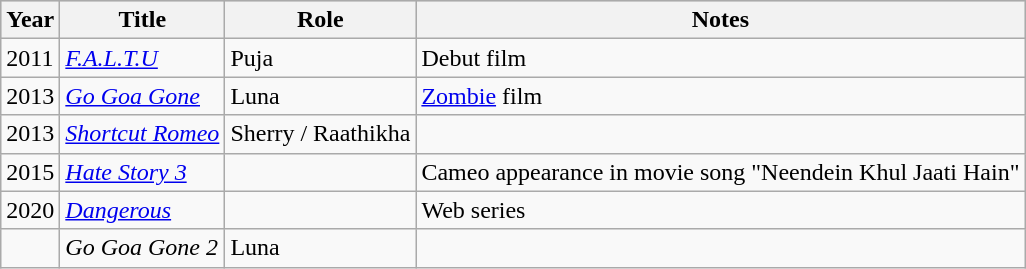<table class="wikitable sortable">
<tr style="background:#ccc; text-align:center;">
<th>Year</th>
<th>Title</th>
<th>Role</th>
<th>Notes</th>
</tr>
<tr>
<td>2011</td>
<td><em><a href='#'>F.A.L.T.U</a></em></td>
<td>Puja</td>
<td>Debut film</td>
</tr>
<tr>
<td>2013</td>
<td><em><a href='#'>Go Goa Gone</a></em></td>
<td>Luna</td>
<td><a href='#'>Zombie</a> film</td>
</tr>
<tr>
<td>2013</td>
<td><em><a href='#'>Shortcut Romeo</a></em></td>
<td>Sherry / Raathikha</td>
<td></td>
</tr>
<tr>
<td>2015</td>
<td><em><a href='#'>Hate Story 3</a></em></td>
<td></td>
<td>Cameo appearance in movie song "Neendein Khul Jaati Hain"</td>
</tr>
<tr>
<td>2020</td>
<td><em><a href='#'>Dangerous</a></em></td>
<td></td>
<td>Web series</td>
</tr>
<tr>
<td></td>
<td><em>Go Goa Gone 2 </em></td>
<td>Luna</td>
<td></td>
</tr>
</table>
